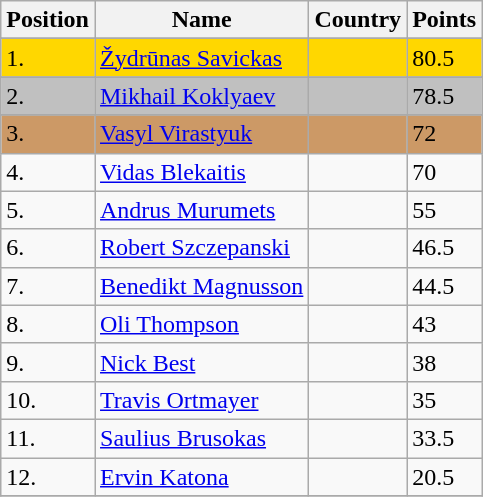<table class="wikitable">
<tr>
<th>Position</th>
<th>Name</th>
<th>Country</th>
<th>Points</th>
</tr>
<tr>
</tr>
<tr style="background:gold;">
<td>1.</td>
<td><a href='#'>Žydrūnas Savickas</a></td>
<td></td>
<td>80.5</td>
</tr>
<tr>
</tr>
<tr style="background:silver;">
<td>2.</td>
<td><a href='#'>Mikhail Koklyaev</a></td>
<td></td>
<td>78.5</td>
</tr>
<tr>
</tr>
<tr style="background:#c96;">
<td>3.</td>
<td><a href='#'>Vasyl Virastyuk</a></td>
<td></td>
<td>72</td>
</tr>
<tr>
<td>4.</td>
<td><a href='#'>Vidas Blekaitis</a></td>
<td></td>
<td>70</td>
</tr>
<tr>
<td>5.</td>
<td><a href='#'>Andrus Murumets</a></td>
<td></td>
<td>55</td>
</tr>
<tr>
<td>6.</td>
<td><a href='#'>Robert Szczepanski</a></td>
<td></td>
<td>46.5</td>
</tr>
<tr>
<td>7.</td>
<td><a href='#'>Benedikt Magnusson</a></td>
<td></td>
<td>44.5</td>
</tr>
<tr>
<td>8.</td>
<td><a href='#'>Oli Thompson</a></td>
<td></td>
<td>43</td>
</tr>
<tr>
<td>9.</td>
<td><a href='#'>Nick Best</a></td>
<td></td>
<td>38</td>
</tr>
<tr>
<td>10.</td>
<td><a href='#'>Travis Ortmayer</a></td>
<td></td>
<td>35</td>
</tr>
<tr>
<td>11.</td>
<td><a href='#'>Saulius Brusokas</a></td>
<td></td>
<td>33.5</td>
</tr>
<tr>
<td>12.</td>
<td><a href='#'>Ervin Katona</a></td>
<td></td>
<td>20.5</td>
</tr>
<tr>
</tr>
</table>
